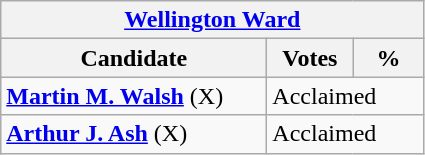<table class="wikitable">
<tr>
<th colspan="3"><a href='#'>Wellington Ward</a></th>
</tr>
<tr>
<th style="width: 170px">Candidate</th>
<th style="width: 50px">Votes</th>
<th style="width: 40px">%</th>
</tr>
<tr>
<td><strong><a href='#'>Martin M. Walsh</a></strong> (X)</td>
<td colspan="2">Acclaimed</td>
</tr>
<tr>
<td><strong><a href='#'>Arthur J. Ash</a></strong> (X)</td>
<td colspan="2">Acclaimed</td>
</tr>
</table>
